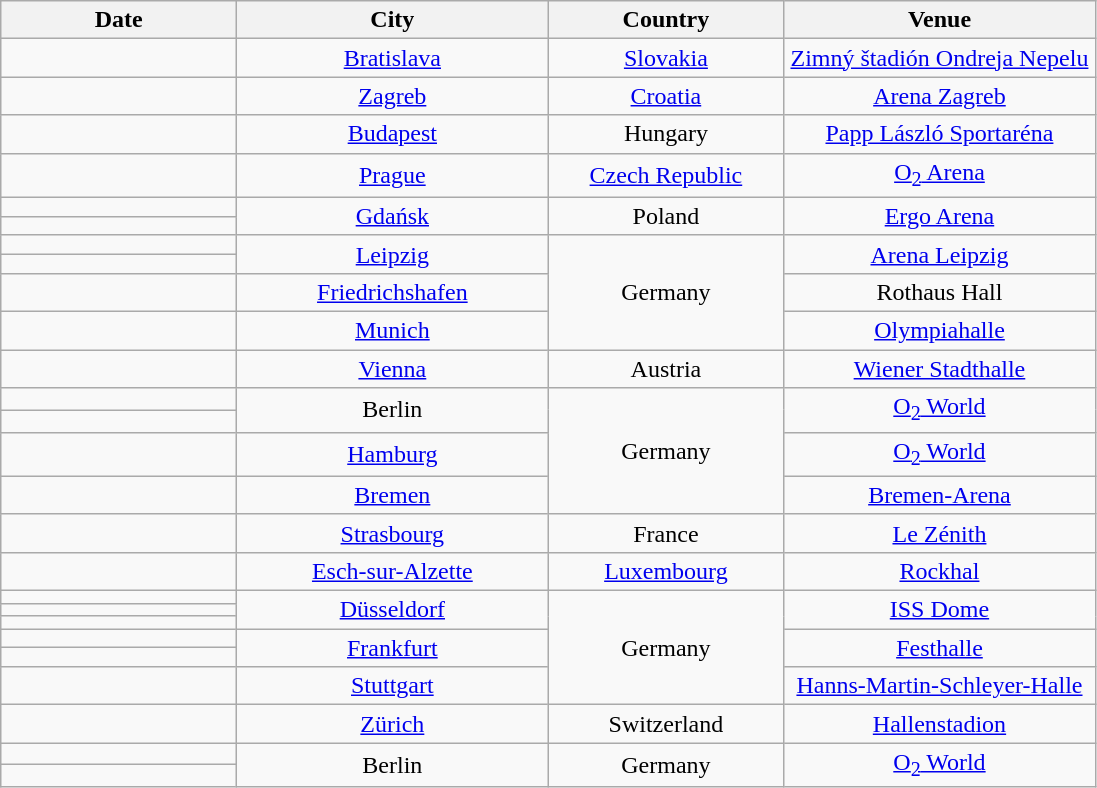<table class="wikitable" style="text-align:center;">
<tr>
<th style="width:150px;">Date</th>
<th style="width:200px;">City</th>
<th style="width:150px;">Country</th>
<th style="width:200px;">Venue</th>
</tr>
<tr>
<td></td>
<td><a href='#'>Bratislava</a></td>
<td><a href='#'>Slovakia</a></td>
<td><a href='#'>Zimný štadión Ondreja Nepelu</a></td>
</tr>
<tr>
<td></td>
<td><a href='#'>Zagreb</a></td>
<td><a href='#'>Croatia</a></td>
<td><a href='#'>Arena Zagreb</a></td>
</tr>
<tr>
<td></td>
<td><a href='#'>Budapest</a></td>
<td>Hungary</td>
<td><a href='#'>Papp László Sportaréna</a></td>
</tr>
<tr>
<td></td>
<td><a href='#'>Prague</a></td>
<td><a href='#'>Czech Republic</a></td>
<td><a href='#'>O<sub>2</sub> Arena</a></td>
</tr>
<tr>
<td></td>
<td rowspan="2"><a href='#'>Gdańsk</a></td>
<td rowspan="2">Poland</td>
<td rowspan="2"><a href='#'>Ergo Arena</a></td>
</tr>
<tr>
<td></td>
</tr>
<tr>
<td></td>
<td rowspan="2"><a href='#'>Leipzig</a></td>
<td rowspan="4">Germany</td>
<td rowspan="2"><a href='#'>Arena Leipzig</a></td>
</tr>
<tr>
<td></td>
</tr>
<tr>
<td></td>
<td><a href='#'>Friedrichshafen</a></td>
<td>Rothaus Hall</td>
</tr>
<tr>
<td></td>
<td><a href='#'>Munich</a></td>
<td><a href='#'>Olympiahalle</a></td>
</tr>
<tr>
<td></td>
<td><a href='#'>Vienna</a></td>
<td>Austria</td>
<td><a href='#'>Wiener Stadthalle</a></td>
</tr>
<tr>
<td></td>
<td rowspan="2">Berlin</td>
<td rowspan="4">Germany</td>
<td rowspan="2"><a href='#'>O<sub>2</sub> World</a></td>
</tr>
<tr>
<td></td>
</tr>
<tr>
<td></td>
<td><a href='#'>Hamburg</a></td>
<td><a href='#'>O<sub>2</sub> World</a></td>
</tr>
<tr>
<td></td>
<td><a href='#'>Bremen</a></td>
<td><a href='#'>Bremen-Arena</a></td>
</tr>
<tr>
<td></td>
<td><a href='#'>Strasbourg</a></td>
<td>France</td>
<td><a href='#'>Le Zénith</a></td>
</tr>
<tr>
<td></td>
<td><a href='#'>Esch-sur-Alzette</a></td>
<td><a href='#'>Luxembourg</a></td>
<td><a href='#'>Rockhal</a></td>
</tr>
<tr>
<td></td>
<td rowspan="3"><a href='#'>Düsseldorf</a></td>
<td rowspan="6">Germany</td>
<td rowspan="3"><a href='#'>ISS Dome</a></td>
</tr>
<tr>
<td></td>
</tr>
<tr>
<td></td>
</tr>
<tr>
<td></td>
<td rowspan="2"><a href='#'>Frankfurt</a></td>
<td rowspan="2"><a href='#'>Festhalle</a></td>
</tr>
<tr>
<td></td>
</tr>
<tr>
<td></td>
<td><a href='#'>Stuttgart</a></td>
<td><a href='#'>Hanns-Martin-Schleyer-Halle</a></td>
</tr>
<tr>
<td></td>
<td><a href='#'>Zürich</a></td>
<td>Switzerland</td>
<td><a href='#'>Hallenstadion</a></td>
</tr>
<tr>
<td></td>
<td rowspan="2">Berlin</td>
<td rowspan="2">Germany</td>
<td rowspan="2"><a href='#'>O<sub>2</sub> World</a></td>
</tr>
<tr>
<td></td>
</tr>
</table>
